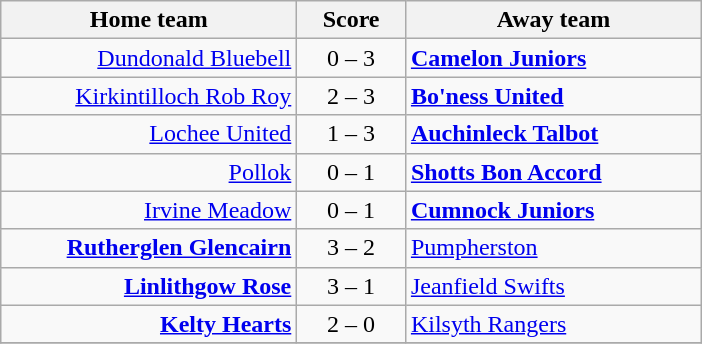<table border=0 cellpadding=4 cellspacing=0>
<tr>
<td valign="top"><br><table class="wikitable" style="border-collapse: collapse;">
<tr>
<th align="right" width="190">Home team</th>
<th align="center" width="65"> Score </th>
<th align="left" width="190">Away team</th>
</tr>
<tr>
<td style="text-align: right;"><a href='#'>Dundonald Bluebell</a></td>
<td style="text-align: center;">0 – 3</td>
<td style="text-align: left;"><strong><a href='#'>Camelon Juniors</a></strong></td>
</tr>
<tr>
<td style="text-align: right;"><a href='#'>Kirkintilloch Rob Roy</a></td>
<td style="text-align: center;">2 – 3</td>
<td style="text-align: left;"><strong><a href='#'>Bo'ness United</a></strong></td>
</tr>
<tr>
<td style="text-align: right;"><a href='#'>Lochee United</a></td>
<td style="text-align: center;">1 – 3</td>
<td style="text-align: left;"><strong><a href='#'>Auchinleck Talbot</a></strong></td>
</tr>
<tr>
<td style="text-align: right;"><a href='#'>Pollok</a></td>
<td style="text-align: center;">0 – 1</td>
<td style="text-align: left;"><strong><a href='#'>Shotts Bon Accord</a></strong></td>
</tr>
<tr>
<td style="text-align: right;"><a href='#'>Irvine Meadow</a></td>
<td style="text-align: center;">0 – 1</td>
<td style="text-align: left;"><strong><a href='#'>Cumnock Juniors</a></strong></td>
</tr>
<tr>
<td style="text-align: right;"><strong><a href='#'>Rutherglen Glencairn</a></strong></td>
<td style="text-align: center;">3 – 2</td>
<td style="text-align: left;"><a href='#'>Pumpherston</a></td>
</tr>
<tr>
<td style="text-align: right;"><strong><a href='#'>Linlithgow Rose</a></strong></td>
<td style="text-align: center;">3 – 1</td>
<td style="text-align: left;"><a href='#'>Jeanfield Swifts</a></td>
</tr>
<tr>
<td style="text-align: right;"><strong><a href='#'>Kelty Hearts</a></strong></td>
<td style="text-align: center;">2 – 0</td>
<td style="text-align: left;"><a href='#'>Kilsyth Rangers</a></td>
</tr>
<tr>
</tr>
</table>
</td>
</tr>
</table>
